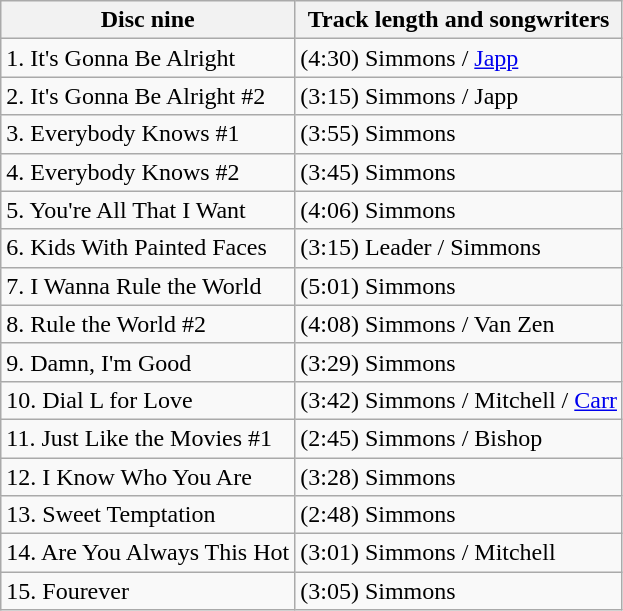<table class="wikitable">
<tr>
<th>Disc nine</th>
<th>Track length and songwriters</th>
</tr>
<tr>
<td>1. It's Gonna Be Alright</td>
<td>(4:30) Simmons / <a href='#'>Japp</a></td>
</tr>
<tr>
<td>2. It's Gonna Be Alright #2</td>
<td>(3:15) Simmons / Japp</td>
</tr>
<tr>
<td>3. Everybody Knows #1</td>
<td>(3:55) Simmons</td>
</tr>
<tr>
<td>4. Everybody Knows #2</td>
<td>(3:45) Simmons</td>
</tr>
<tr>
<td>5. You're All That I Want</td>
<td>(4:06) Simmons</td>
</tr>
<tr>
<td>6. Kids With Painted Faces</td>
<td>(3:15)  Leader / Simmons</td>
</tr>
<tr>
<td>7. I Wanna Rule the World</td>
<td>(5:01) Simmons</td>
</tr>
<tr>
<td>8. Rule the World #2</td>
<td>(4:08) Simmons / Van Zen</td>
</tr>
<tr>
<td>9. Damn, I'm Good</td>
<td>(3:29) Simmons</td>
</tr>
<tr>
<td>10. Dial L for Love</td>
<td>(3:42) Simmons / Mitchell / <a href='#'>Carr</a></td>
</tr>
<tr>
<td>11. Just Like the Movies #1</td>
<td>(2:45) Simmons / Bishop</td>
</tr>
<tr>
<td>12. I Know Who You Are</td>
<td>(3:28) Simmons</td>
</tr>
<tr>
<td>13. Sweet Temptation</td>
<td>(2:48) Simmons</td>
</tr>
<tr>
<td>14. Are You Always This Hot</td>
<td>(3:01) Simmons / Mitchell</td>
</tr>
<tr>
<td>15. Fourever</td>
<td>(3:05) Simmons</td>
</tr>
</table>
